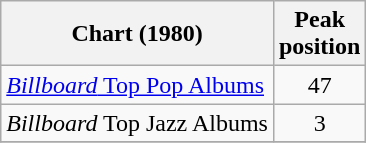<table class="wikitable">
<tr>
<th>Chart (1980)</th>
<th>Peak<br>position</th>
</tr>
<tr>
<td><a href='#'><em>Billboard</em> Top Pop Albums</a></td>
<td align=center>47</td>
</tr>
<tr>
<td><em>Billboard</em> Top Jazz Albums</td>
<td align=center>3</td>
</tr>
<tr>
</tr>
</table>
